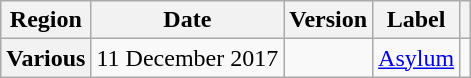<table class="wikitable plainrowheaders">
<tr>
<th scope="col">Region</th>
<th scope="col">Date</th>
<th scope="col">Version</th>
<th scope="col">Label</th>
<th scope="col"></th>
</tr>
<tr>
<th scope="row">Various</th>
<td>11 December 2017</td>
<td></td>
<td><a href='#'>Asylum</a></td>
<td></td>
</tr>
</table>
